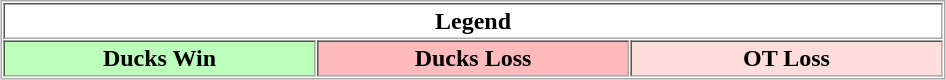<table align="center" border="1" cellpadding="2" cellspacing="1" style="border:1px solid #aaa">
<tr>
<th colspan="3">Legend</th>
</tr>
<tr>
<th bgcolor="bbffbb" width="202px">Ducks Win</th>
<th bgcolor="ffbbbb" width="202px">Ducks Loss</th>
<th bgcolor="ffdddd" width="202px">OT Loss</th>
</tr>
</table>
